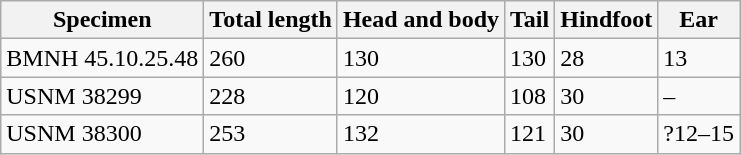<table class="wikitable" style="align: left; float: left">
<tr>
<th scope="col">Specimen</th>
<th scope="col">Total length</th>
<th scope="col">Head and body</th>
<th scope="col">Tail</th>
<th scope="col">Hindfoot</th>
<th scope="col">Ear</th>
</tr>
<tr>
<td>BMNH 45.10.25.48</td>
<td>260</td>
<td>130</td>
<td>130</td>
<td>28</td>
<td>13</td>
</tr>
<tr>
<td>USNM 38299</td>
<td>228</td>
<td>120</td>
<td>108</td>
<td>30</td>
<td>–</td>
</tr>
<tr>
<td>USNM 38300</td>
<td>253</td>
<td>132</td>
<td>121</td>
<td>30</td>
<td>?12–15</td>
</tr>
</table>
